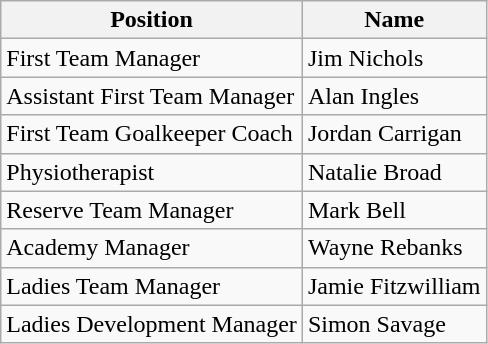<table class="wikitable">
<tr>
<th>Position</th>
<th>Name</th>
</tr>
<tr>
<td>First Team Manager</td>
<td>Jim Nichols</td>
</tr>
<tr>
<td>Assistant First Team Manager</td>
<td>Alan Ingles</td>
</tr>
<tr>
<td>First Team Goalkeeper Coach</td>
<td>Jordan Carrigan</td>
</tr>
<tr>
<td>Physiotherapist</td>
<td>Natalie Broad</td>
</tr>
<tr>
<td>Reserve Team Manager</td>
<td>Mark Bell</td>
</tr>
<tr>
<td>Academy Manager</td>
<td>Wayne Rebanks</td>
</tr>
<tr>
<td>Ladies Team Manager</td>
<td>Jamie Fitzwilliam</td>
</tr>
<tr>
<td>Ladies Development Manager</td>
<td>Simon Savage</td>
</tr>
</table>
